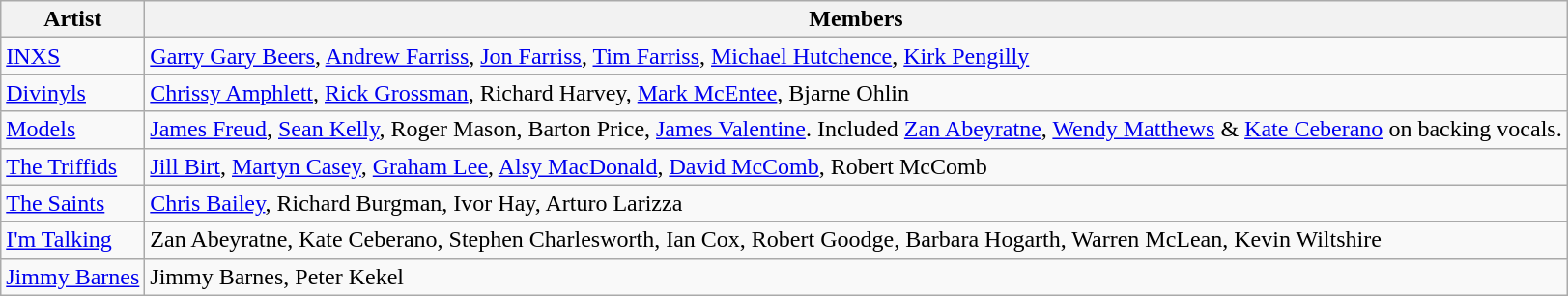<table class="wikitable">
<tr>
<th>Artist</th>
<th>Members</th>
</tr>
<tr>
<td><a href='#'>INXS</a></td>
<td><a href='#'>Garry Gary Beers</a>, <a href='#'>Andrew Farriss</a>, <a href='#'>Jon Farriss</a>, <a href='#'>Tim Farriss</a>, <a href='#'>Michael Hutchence</a>, <a href='#'>Kirk Pengilly</a></td>
</tr>
<tr>
<td><a href='#'>Divinyls</a></td>
<td><a href='#'>Chrissy Amphlett</a>, <a href='#'>Rick Grossman</a>, Richard Harvey, <a href='#'>Mark McEntee</a>, Bjarne Ohlin</td>
</tr>
<tr>
<td><a href='#'>Models</a></td>
<td><a href='#'>James Freud</a>, <a href='#'>Sean Kelly</a>, Roger Mason, Barton Price, <a href='#'>James Valentine</a>. Included <a href='#'>Zan Abeyratne</a>, <a href='#'>Wendy Matthews</a> & <a href='#'>Kate Ceberano</a> on backing vocals.</td>
</tr>
<tr>
<td><a href='#'>The Triffids</a></td>
<td><a href='#'>Jill Birt</a>, <a href='#'>Martyn Casey</a>, <a href='#'>Graham Lee</a>, <a href='#'>Alsy MacDonald</a>, <a href='#'>David McComb</a>, Robert McComb</td>
</tr>
<tr>
<td><a href='#'>The Saints</a></td>
<td><a href='#'>Chris Bailey</a>, Richard Burgman, Ivor Hay, Arturo Larizza</td>
</tr>
<tr>
<td><a href='#'>I'm Talking</a></td>
<td>Zan Abeyratne, Kate Ceberano, Stephen Charlesworth, Ian Cox, Robert Goodge, Barbara Hogarth, Warren McLean, Kevin Wiltshire</td>
</tr>
<tr>
<td><a href='#'>Jimmy Barnes</a></td>
<td>Jimmy Barnes, Peter Kekel</td>
</tr>
</table>
